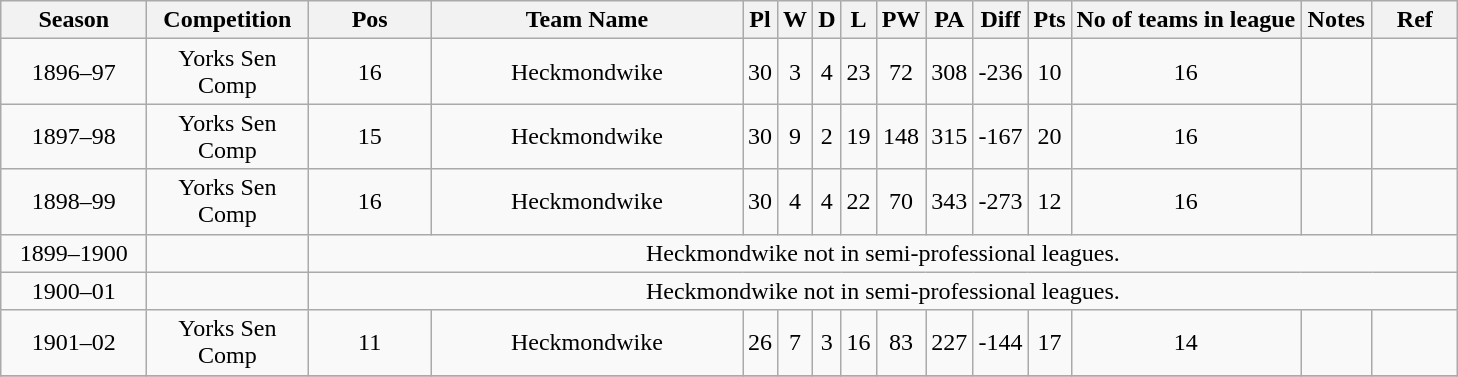<table class="wikitable" style="text-align:center;">
<tr>
<th width=90 abbr="season">Season</th>
<th width=100 abbr="Competition">Competition</th>
<th width=75 abbr="Position">Pos</th>
<th width=200 abbr="Club">Team Name</th>
<th width 50 abbr="Pl">Pl</th>
<th width 50 abbr="W">W</th>
<th width 50 abbr="D">D</th>
<th width 50 abbr="L">L</th>
<th width 60 abbr="PF">PW</th>
<th width 60 abbr="PA">PA</th>
<th width 100 abbr="Diff">Diff</th>
<th width 60 abbr="Pts">Pts</th>
<th width 100 abbr="No of Teams">No of teams in league</th>
<th width=40 abbr="Notes">Notes</th>
<th width=50 abbr="Ref">Ref</th>
</tr>
<tr>
<td>1896–97</td>
<td>Yorks Sen Comp</td>
<td>16</td>
<td>Heckmondwike</td>
<td>30</td>
<td>3</td>
<td>4</td>
<td>23</td>
<td>72</td>
<td>308</td>
<td>-236</td>
<td>10</td>
<td>16</td>
<td></td>
<td></td>
</tr>
<tr>
<td>1897–98</td>
<td>Yorks Sen Comp</td>
<td>15</td>
<td>Heckmondwike</td>
<td>30</td>
<td>9</td>
<td>2</td>
<td>19</td>
<td>148</td>
<td>315</td>
<td>-167</td>
<td>20</td>
<td>16</td>
<td></td>
<td></td>
</tr>
<tr>
<td>1898–99</td>
<td>Yorks Sen Comp</td>
<td>16</td>
<td>Heckmondwike</td>
<td>30</td>
<td>4</td>
<td>4</td>
<td>22</td>
<td>70</td>
<td>343</td>
<td>-273</td>
<td>12</td>
<td>16</td>
<td></td>
<td></td>
</tr>
<tr>
<td colspan=1 abbr="season">1899–1900</td>
<td></td>
<td colspan=15 abbr="Comment">Heckmondwike not in semi-professional leagues.</td>
</tr>
<tr>
<td colspan=1 abbr="season">1900–01</td>
<td></td>
<td colspan=15 abbr="Comment">Heckmondwike not in semi-professional leagues.</td>
</tr>
<tr>
<td>1901–02</td>
<td>Yorks Sen Comp</td>
<td>11</td>
<td>Heckmondwike</td>
<td>26</td>
<td>7</td>
<td>3</td>
<td>16</td>
<td>83</td>
<td>227</td>
<td>-144</td>
<td>17</td>
<td>14</td>
<td></td>
<td></td>
</tr>
<tr>
</tr>
</table>
